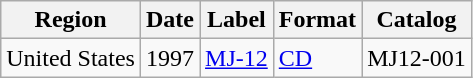<table class="wikitable">
<tr>
<th>Region</th>
<th>Date</th>
<th>Label</th>
<th>Format</th>
<th>Catalog</th>
</tr>
<tr>
<td>United States</td>
<td>1997</td>
<td><a href='#'>MJ-12</a></td>
<td><a href='#'>CD</a></td>
<td>MJ12-001</td>
</tr>
</table>
